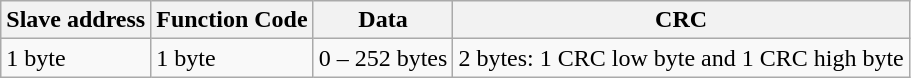<table class="wikitable" style="float:middle; margin:0 0 1em 1em;">
<tr>
<th>Slave address</th>
<th>Function Code</th>
<th>Data</th>
<th>CRC</th>
</tr>
<tr>
<td>1 byte</td>
<td>1 byte</td>
<td>0 – 252 bytes</td>
<td>2 bytes: 1 CRC low byte and 1 CRC high byte</td>
</tr>
</table>
